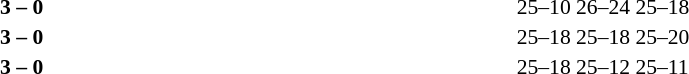<table width=100% cellspacing=1>
<tr>
<th width=20%></th>
<th width=12%></th>
<th width=20%></th>
<th width=33%></th>
<td></td>
</tr>
<tr style=font-size:90%>
<td align=right><strong></strong></td>
<td align=center><strong>3 – 0</strong></td>
<td></td>
<td>25–10 26–24 25–18</td>
<td></td>
</tr>
<tr style=font-size:90%>
<td align=right><strong></strong></td>
<td align=center><strong>3 – 0</strong></td>
<td></td>
<td>25–18 25–18 25–20</td>
<td></td>
</tr>
<tr style=font-size:90%>
<td align=right><strong></strong></td>
<td align=center><strong>3 – 0</strong></td>
<td></td>
<td>25–18 25–12 25–11</td>
</tr>
</table>
